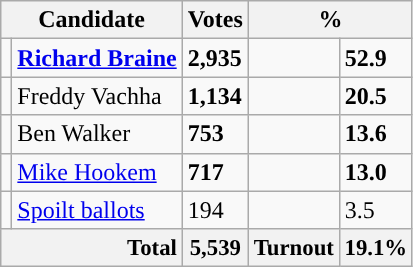<table class="wikitable plainrowheaders">
<tr>
<th colspan="2">Candidate</th>
<th>Votes</th>
<th colspan="2">%</th>
</tr>
<tr>
<td style="background:"></td>
<td> <strong><a href='#'>Richard Braine</a></strong></td>
<td><strong>2,935</strong></td>
<td></td>
<td><strong>52.9</strong></td>
</tr>
<tr>
<td style="background:"></td>
<td>Freddy Vachha</td>
<td><strong>1,134</strong></td>
<td></td>
<td><strong>20.5</strong></td>
</tr>
<tr>
<td style="background:"></td>
<td>Ben Walker</td>
<td><strong>753</strong></td>
<td></td>
<td><strong>13.6</strong></td>
</tr>
<tr>
<td style="background:"></td>
<td><a href='#'>Mike Hookem</a></td>
<td><strong>717</strong></td>
<td></td>
<td><strong>13.0</strong></td>
</tr>
<tr>
<td style="background:"></td>
<td><a href='#'>Spoilt ballots</a></td>
<td>194</td>
<td></td>
<td>3.5</td>
</tr>
<tr>
<th style="font-size:95%; text-align:right;" colspan="2">Total</th>
<th style="font-size:95%;">5,539</th>
<th style="font-size:95%; text-align:right;">Turnout</th>
<th style="font-size:95%;">19.1%</th>
</tr>
</table>
